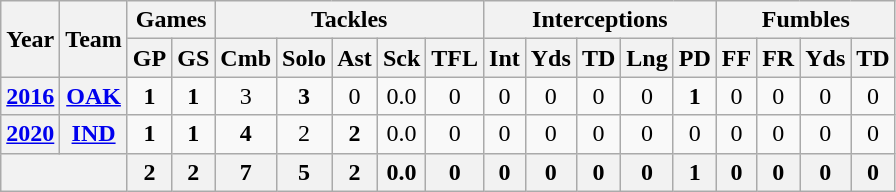<table class="wikitable" style="text-align:center">
<tr>
<th rowspan="2">Year</th>
<th rowspan="2">Team</th>
<th colspan="2">Games</th>
<th colspan="5">Tackles</th>
<th colspan="5">Interceptions</th>
<th colspan="4">Fumbles</th>
</tr>
<tr>
<th>GP</th>
<th>GS</th>
<th>Cmb</th>
<th>Solo</th>
<th>Ast</th>
<th>Sck</th>
<th>TFL</th>
<th>Int</th>
<th>Yds</th>
<th>TD</th>
<th>Lng</th>
<th>PD</th>
<th>FF</th>
<th>FR</th>
<th>Yds</th>
<th>TD</th>
</tr>
<tr>
<th><a href='#'>2016</a></th>
<th><a href='#'>OAK</a></th>
<td><strong>1</strong></td>
<td><strong>1</strong></td>
<td>3</td>
<td><strong>3</strong></td>
<td>0</td>
<td>0.0</td>
<td>0</td>
<td>0</td>
<td>0</td>
<td>0</td>
<td>0</td>
<td><strong>1</strong></td>
<td>0</td>
<td>0</td>
<td>0</td>
<td>0</td>
</tr>
<tr>
<th><a href='#'>2020</a></th>
<th><a href='#'>IND</a></th>
<td><strong>1</strong></td>
<td><strong>1</strong></td>
<td><strong>4</strong></td>
<td>2</td>
<td><strong>2</strong></td>
<td>0.0</td>
<td>0</td>
<td>0</td>
<td>0</td>
<td>0</td>
<td>0</td>
<td>0</td>
<td>0</td>
<td>0</td>
<td>0</td>
<td>0</td>
</tr>
<tr>
<th colspan="2"></th>
<th>2</th>
<th>2</th>
<th>7</th>
<th>5</th>
<th>2</th>
<th>0.0</th>
<th>0</th>
<th>0</th>
<th>0</th>
<th>0</th>
<th>0</th>
<th>1</th>
<th>0</th>
<th>0</th>
<th>0</th>
<th>0</th>
</tr>
</table>
